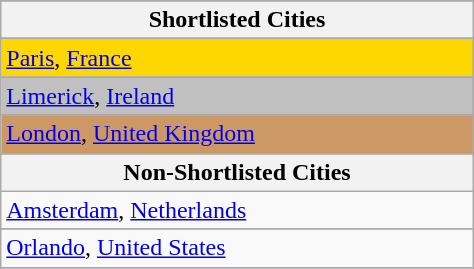<table class="wikitable" width=25% align=center>
<tr>
</tr>
<tr>
</tr>
<tr>
<th>Shortlisted Cities</th>
</tr>
<tr>
</tr>
<tr style="background:gold;">
<td> <a href='#'>Paris</a>, <a href='#'>France</a></td>
</tr>
<tr bgcolor="#EFEFEF">
</tr>
<tr>
</tr>
<tr style="background:silver;">
<td> <a href='#'>Limerick</a>, <a href='#'>Ireland</a></td>
</tr>
<tr bgcolor="#EFEFEF">
</tr>
<tr>
</tr>
<tr style="background:#c96;">
<td> <a href='#'>London</a>, <a href='#'>United Kingdom</a></td>
</tr>
<tr bgcolor="#EFEFEF">
</tr>
<tr>
<th>Non-Shortlisted Cities</th>
</tr>
<tr>
<td> <a href='#'>Amsterdam</a>, <a href='#'>Netherlands</a></td>
</tr>
<tr bgcolor="#EFEFEF">
</tr>
<tr>
<td> <a href='#'>Orlando</a>, <a href='#'>United States</a></td>
</tr>
<tr bgcolor="#EFEFEF">
</tr>
<tr>
</tr>
<tr bgcolor="#EFEFEF">
</tr>
<tr>
</tr>
</table>
